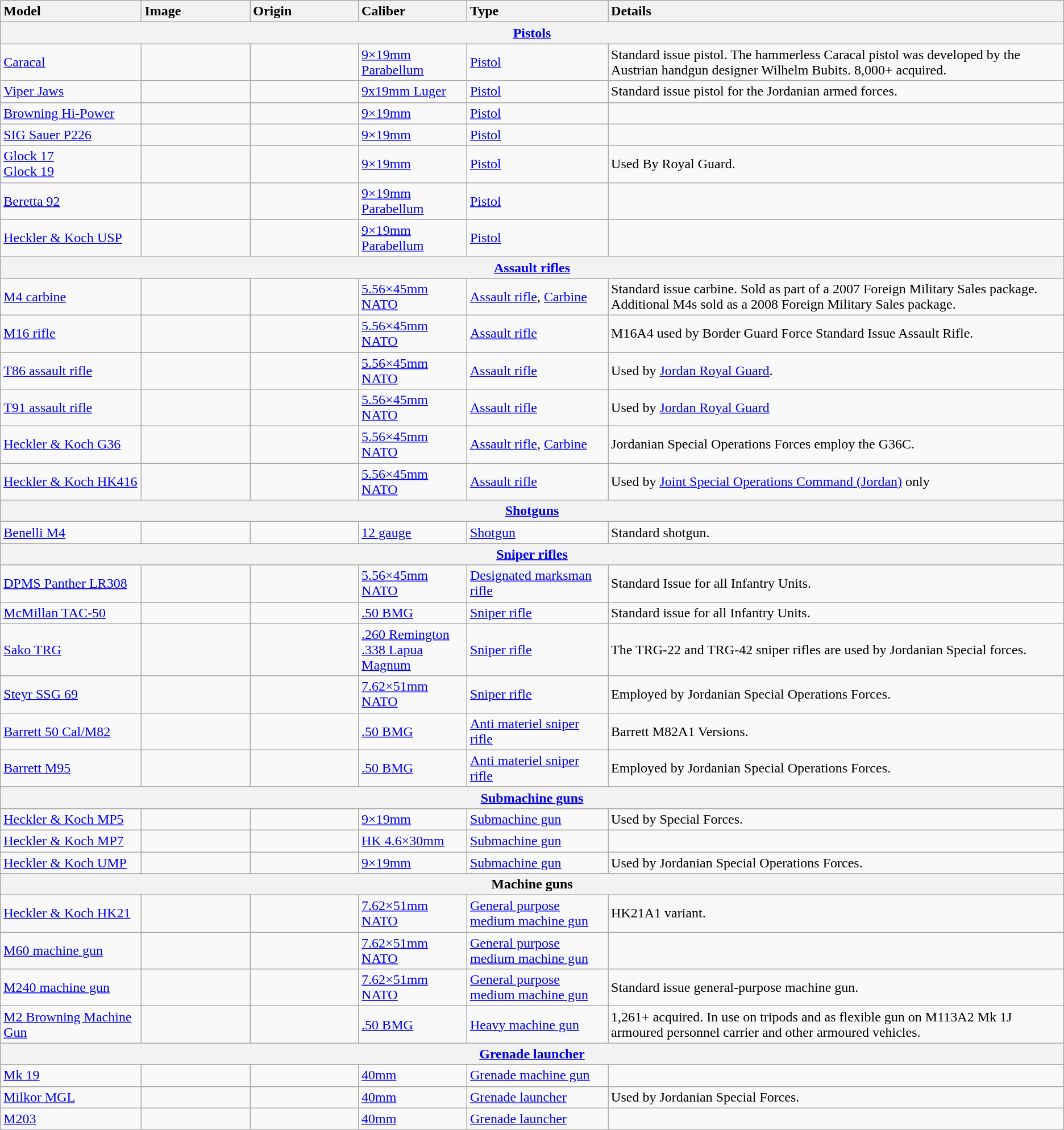<table class="wikitable">
<tr>
<th style="text-align: left; width:13%;">Model</th>
<th style="text-align: left; width:10%;">Image</th>
<th style="text-align: left; width:10%;">Origin</th>
<th style="text-align: left; width:10%;">Caliber</th>
<th style="text-align: left; width:13%; ">Type</th>
<th style="text-align: left; width:42%; ">Details</th>
</tr>
<tr>
<th colspan="7"><a href='#'>Pistols</a></th>
</tr>
<tr>
<td><a href='#'>Caracal</a></td>
<td></td>
<td> <br> </td>
<td><a href='#'>9×19mm Parabellum</a></td>
<td><a href='#'>Pistol</a></td>
<td>Standard issue pistol. The hammerless Caracal pistol was developed by the Austrian handgun designer Wilhelm Bubits. 8,000+ acquired.</td>
</tr>
<tr>
<td><a href='#'>Viper Jaws</a></td>
<td></td>
<td><br>  </td>
<td><a href='#'>9x19mm Luger</a></td>
<td><a href='#'>Pistol</a></td>
<td>Standard issue pistol for the Jordanian armed forces.</td>
</tr>
<tr>
<td><a href='#'>Browning Hi-Power</a></td>
<td></td>
<td></td>
<td><a href='#'>9×19mm</a></td>
<td><a href='#'>Pistol</a></td>
<td><br></td>
</tr>
<tr>
<td><a href='#'>SIG Sauer P226</a></td>
<td></td>
<td> <br> </td>
<td><a href='#'>9×19mm</a></td>
<td><a href='#'>Pistol</a></td>
<td></td>
</tr>
<tr>
<td><a href='#'>Glock 17</a><br><a href='#'>Glock 19</a></td>
<td><br></td>
<td></td>
<td><a href='#'>9×19mm</a></td>
<td><a href='#'>Pistol</a></td>
<td>Used By Royal Guard.</td>
</tr>
<tr>
<td><a href='#'>Beretta 92</a></td>
<td></td>
<td></td>
<td><a href='#'>9×19mm Parabellum</a></td>
<td><a href='#'>Pistol</a></td>
<td></td>
</tr>
<tr>
<td><a href='#'>Heckler & Koch USP</a></td>
<td></td>
<td></td>
<td><a href='#'>9×19mm Parabellum</a></td>
<td><a href='#'>Pistol</a></td>
<td></td>
</tr>
<tr>
<th colspan="7"><a href='#'>Assault rifles</a></th>
</tr>
<tr>
<td><a href='#'>M4 carbine</a></td>
<td></td>
<td></td>
<td><a href='#'>5.56×45mm NATO</a></td>
<td><a href='#'>Assault rifle</a>, <a href='#'>Carbine</a></td>
<td>Standard issue carbine. Sold as part of a 2007 Foreign Military Sales package. Additional M4s sold as a 2008 Foreign Military Sales package.</td>
</tr>
<tr>
<td><a href='#'>M16 rifle</a></td>
<td></td>
<td></td>
<td><a href='#'>5.56×45mm NATO</a></td>
<td><a href='#'>Assault rifle</a></td>
<td>M16A4 used by Border Guard Force Standard Issue Assault Rifle.</td>
</tr>
<tr>
<td><a href='#'>T86 assault rifle</a></td>
<td></td>
<td></td>
<td><a href='#'>5.56×45mm NATO</a></td>
<td><a href='#'>Assault rifle</a></td>
<td>Used by <a href='#'>Jordan Royal Guard</a>.</td>
</tr>
<tr>
<td><a href='#'>T91 assault rifle</a></td>
<td></td>
<td></td>
<td><a href='#'>5.56×45mm NATO</a></td>
<td><a href='#'>Assault rifle</a></td>
<td>Used by <a href='#'>Jordan Royal Guard</a></td>
</tr>
<tr>
<td><a href='#'>Heckler & Koch G36</a></td>
<td></td>
<td></td>
<td><a href='#'>5.56×45mm NATO</a></td>
<td><a href='#'>Assault rifle</a>, <a href='#'>Carbine</a></td>
<td>Jordanian Special Operations Forces employ the G36C.</td>
</tr>
<tr>
<td><a href='#'>Heckler & Koch HK416</a></td>
<td></td>
<td></td>
<td><a href='#'>5.56×45mm NATO</a></td>
<td><a href='#'>Assault rifle</a></td>
<td>Used by <a href='#'>Joint Special Operations Command (Jordan)</a> only </td>
</tr>
<tr>
<th colspan="7"><a href='#'>Shotguns</a></th>
</tr>
<tr>
<td><a href='#'>Benelli M4</a></td>
<td></td>
<td></td>
<td><a href='#'>12 gauge</a></td>
<td><a href='#'>Shotgun</a></td>
<td>Standard shotgun.</td>
</tr>
<tr>
<th colspan="7"><a href='#'>Sniper rifles</a></th>
</tr>
<tr>
<td><a href='#'>DPMS Panther LR308</a></td>
<td></td>
<td></td>
<td><a href='#'>5.56×45mm NATO</a></td>
<td><a href='#'>Designated marksman rifle</a></td>
<td>Standard Issue for all Infantry Units.</td>
</tr>
<tr>
<td><a href='#'>McMillan TAC-50</a></td>
<td></td>
<td></td>
<td><a href='#'>.50 BMG</a></td>
<td><a href='#'>Sniper rifle</a></td>
<td>Standard issue for all Infantry Units.</td>
</tr>
<tr>
<td><a href='#'>Sako TRG</a></td>
<td></td>
<td></td>
<td><a href='#'>.260 Remington</a><br><a href='#'>.338 Lapua Magnum</a></td>
<td><a href='#'>Sniper rifle</a></td>
<td>The TRG-22 and TRG-42 sniper rifles are used by Jordanian Special forces.</td>
</tr>
<tr>
<td><a href='#'>Steyr SSG 69</a></td>
<td></td>
<td></td>
<td><a href='#'>7.62×51mm NATO</a></td>
<td><a href='#'>Sniper rifle</a></td>
<td>Employed by Jordanian Special Operations Forces.</td>
</tr>
<tr>
<td><a href='#'>Barrett 50 Cal/M82</a></td>
<td></td>
<td></td>
<td><a href='#'>.50 BMG</a></td>
<td><a href='#'>Anti materiel sniper rifle</a></td>
<td>Barrett M82A1 Versions.</td>
</tr>
<tr>
<td><a href='#'>Barrett M95</a></td>
<td></td>
<td></td>
<td><a href='#'>.50 BMG</a></td>
<td><a href='#'>Anti materiel sniper rifle</a></td>
<td>Employed by Jordanian Special Operations Forces.</td>
</tr>
<tr>
<th colspan="7"><a href='#'>Submachine guns</a></th>
</tr>
<tr>
<td><a href='#'>Heckler & Koch MP5</a></td>
<td></td>
<td></td>
<td><a href='#'>9×19mm</a></td>
<td><a href='#'>Submachine gun</a></td>
<td>Used by Special Forces.</td>
</tr>
<tr>
<td><a href='#'>Heckler & Koch MP7</a></td>
<td></td>
<td></td>
<td><a href='#'>HK 4.6×30mm</a></td>
<td><a href='#'>Submachine gun</a></td>
<td></td>
</tr>
<tr>
<td><a href='#'>Heckler & Koch UMP</a></td>
<td></td>
<td></td>
<td><a href='#'>9×19mm</a></td>
<td><a href='#'>Submachine gun</a></td>
<td>Used by Jordanian Special Operations Forces.</td>
</tr>
<tr>
<th colspan="7">Machine guns</th>
</tr>
<tr>
<td><a href='#'>Heckler & Koch HK21</a></td>
<td></td>
<td></td>
<td><a href='#'>7.62×51mm NATO</a></td>
<td><a href='#'>General purpose</a> <a href='#'>medium machine gun</a></td>
<td>HK21A1 variant.</td>
</tr>
<tr>
<td><a href='#'>M60 machine gun</a></td>
<td></td>
<td></td>
<td><a href='#'>7.62×51mm NATO</a></td>
<td><a href='#'>General purpose</a> <a href='#'>medium machine gun</a></td>
<td></td>
</tr>
<tr>
<td><a href='#'>M240 machine gun</a></td>
<td></td>
<td></td>
<td><a href='#'>7.62×51mm NATO</a></td>
<td><a href='#'>General purpose</a> <a href='#'>medium machine gun</a></td>
<td>Standard issue general-purpose machine gun.</td>
</tr>
<tr>
<td><a href='#'>M2 Browning Machine Gun</a></td>
<td></td>
<td></td>
<td><a href='#'>.50 BMG</a></td>
<td><a href='#'>Heavy machine gun</a></td>
<td>1,261+ acquired. In use on tripods and as flexible gun on M113A2 Mk 1J armoured personnel carrier and other armoured vehicles.</td>
</tr>
<tr>
<th colspan="7"><a href='#'>Grenade launcher</a></th>
</tr>
<tr>
<td><a href='#'>Mk 19</a></td>
<td></td>
<td></td>
<td><a href='#'>40mm</a></td>
<td><a href='#'>Grenade machine gun</a></td>
<td></td>
</tr>
<tr>
<td><a href='#'>Milkor MGL</a></td>
<td></td>
<td> <br> </td>
<td><a href='#'>40mm</a></td>
<td><a href='#'>Grenade launcher</a></td>
<td>Used by Jordanian Special Forces.</td>
</tr>
<tr>
<td><a href='#'>M203</a></td>
<td></td>
<td></td>
<td><a href='#'>40mm</a></td>
<td><a href='#'>Grenade launcher</a></td>
<td></td>
</tr>
</table>
